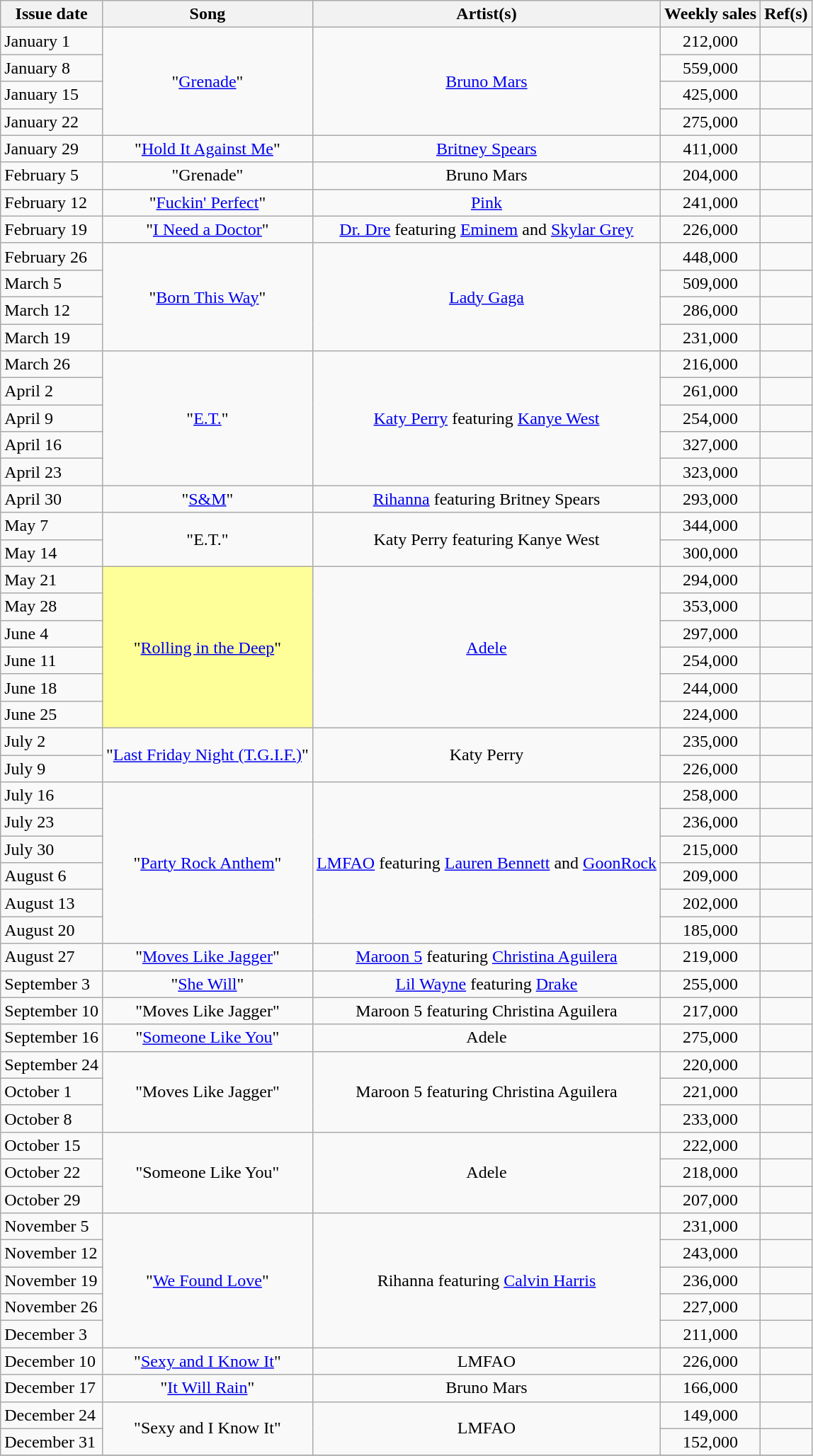<table class="wikitable sortable">
<tr>
<th>Issue date</th>
<th>Song</th>
<th>Artist(s)</th>
<th>Weekly sales</th>
<th>Ref(s)</th>
</tr>
<tr>
<td>January 1</td>
<td style="text-align: center;" rowspan="4">"<a href='#'>Grenade</a>"</td>
<td style="text-align: center;" rowspan="4"><a href='#'>Bruno Mars</a></td>
<td style="text-align: center;">212,000</td>
<td style="text-align: center;" rowspan="1"></td>
</tr>
<tr>
<td>January 8</td>
<td style="text-align: center;">559,000</td>
<td style="text-align: center;" rowspan="1"></td>
</tr>
<tr>
<td>January 15</td>
<td style="text-align: center;">425,000</td>
<td style="text-align: center;" rowspan="1"></td>
</tr>
<tr>
<td>January 22</td>
<td style="text-align: center;">275,000</td>
<td style="text-align: center;" rowspan="1"></td>
</tr>
<tr>
<td>January 29</td>
<td style="text-align: center;" rowspan="1">"<a href='#'>Hold It Against Me</a>"</td>
<td style="text-align: center;" rowspan="1"><a href='#'>Britney Spears</a></td>
<td style="text-align: center;">411,000</td>
<td style="text-align: center;" rowspan="1"></td>
</tr>
<tr>
<td>February 5</td>
<td style="text-align: center;" rowspan="1">"Grenade"</td>
<td style="text-align: center;" rowspan="1">Bruno Mars</td>
<td style="text-align: center;">204,000</td>
<td style="text-align: center;" rowspan="1"></td>
</tr>
<tr>
<td>February 12</td>
<td style="text-align: center;" rowspan="1">"<a href='#'>Fuckin' Perfect</a>"</td>
<td style="text-align: center;" rowspan="1"><a href='#'>Pink</a></td>
<td style="text-align: center;">241,000</td>
<td style="text-align: center;" rowspan="1"></td>
</tr>
<tr>
<td>February 19</td>
<td style="text-align: center;" rowspan="1">"<a href='#'>I Need a Doctor</a>"</td>
<td style="text-align: center;" rowspan="1"><a href='#'>Dr. Dre</a> featuring <a href='#'>Eminem</a> and <a href='#'>Skylar Grey</a></td>
<td style="text-align: center;">226,000</td>
<td style="text-align: center;" rowspan="1"></td>
</tr>
<tr>
<td>February 26</td>
<td style="text-align: center;" rowspan="4">"<a href='#'>Born This Way</a>"</td>
<td style="text-align: center;" rowspan="4"><a href='#'>Lady Gaga</a></td>
<td style="text-align: center;">448,000</td>
<td style="text-align: center;" rowspan="1"></td>
</tr>
<tr>
<td>March 5</td>
<td style="text-align: center;">509,000</td>
<td style="text-align: center;" rowspan="1"></td>
</tr>
<tr>
<td>March 12</td>
<td style="text-align: center;">286,000</td>
<td style="text-align: center;" rowspan="1"></td>
</tr>
<tr>
<td>March 19</td>
<td style="text-align: center;">231,000</td>
<td style="text-align: center;" rowspan="1"></td>
</tr>
<tr>
<td>March 26</td>
<td style="text-align: center;" rowspan="5">"<a href='#'>E.T.</a>"</td>
<td style="text-align: center;" rowspan="5"><a href='#'>Katy Perry</a> featuring <a href='#'>Kanye West</a></td>
<td style="text-align: center;">216,000</td>
<td style="text-align: center;" rowspan="1"></td>
</tr>
<tr>
<td>April 2</td>
<td style="text-align: center;">261,000</td>
<td style="text-align: center;" rowspan="1"></td>
</tr>
<tr>
<td>April 9</td>
<td style="text-align: center;">254,000</td>
<td style="text-align: center;" rowspan="1"></td>
</tr>
<tr>
<td>April 16</td>
<td style="text-align: center;">327,000</td>
<td style="text-align: center;" rowspan="1"></td>
</tr>
<tr>
<td>April 23</td>
<td style="text-align: center;">323,000</td>
<td style="text-align: center;" rowspan="1"></td>
</tr>
<tr>
<td>April 30</td>
<td style="text-align: center;" rowspan="1">"<a href='#'>S&M</a>"</td>
<td style="text-align: center;" rowspan="1"><a href='#'>Rihanna</a> featuring Britney Spears</td>
<td style="text-align: center;">293,000</td>
<td style="text-align: center;" rowspan="1"></td>
</tr>
<tr>
<td>May 7</td>
<td style="text-align: center;" rowspan="2">"E.T."</td>
<td style="text-align: center;" rowspan="2">Katy Perry featuring Kanye West</td>
<td style="text-align: center;">344,000</td>
<td style="text-align: center;" rowspan="1"></td>
</tr>
<tr>
<td>May 14</td>
<td style="text-align: center;">300,000</td>
<td style="text-align: center;" rowspan="1"></td>
</tr>
<tr>
<td>May 21</td>
<td bgcolor=#FFFF99 style="text-align: center;" rowspan="6">"<a href='#'>Rolling in the Deep</a>" </td>
<td style="text-align: center;" rowspan="6"><a href='#'>Adele</a></td>
<td style="text-align: center;">294,000</td>
<td style="text-align: center;" rowspan="1"></td>
</tr>
<tr>
<td>May 28</td>
<td style="text-align: center;">353,000</td>
<td style="text-align: center;" rowspan="1"></td>
</tr>
<tr>
<td>June 4</td>
<td style="text-align: center;">297,000</td>
<td style="text-align: center;" rowspan="1"></td>
</tr>
<tr>
<td>June 11</td>
<td style="text-align: center;">254,000</td>
<td style="text-align: center;" rowspan="1"></td>
</tr>
<tr>
<td>June 18</td>
<td style="text-align: center;">244,000</td>
<td style="text-align: center;" rowspan="1"></td>
</tr>
<tr>
<td>June 25</td>
<td style="text-align: center;">224,000</td>
<td style="text-align: center;" rowspan="1"></td>
</tr>
<tr>
<td>July 2</td>
<td style="text-align: center;" rowspan="2">"<a href='#'>Last Friday Night (T.G.I.F.)</a>"</td>
<td style="text-align: center;" rowspan="2">Katy Perry</td>
<td style="text-align: center;">235,000</td>
<td style="text-align: center;" rowspan="1"></td>
</tr>
<tr>
<td>July 9</td>
<td style="text-align: center;">226,000</td>
<td style="text-align: center;" rowspan="1"></td>
</tr>
<tr>
<td>July 16</td>
<td style="text-align: center;" rowspan="6">"<a href='#'>Party Rock Anthem</a>"</td>
<td style="text-align: center;" rowspan="6"><a href='#'>LMFAO</a> featuring <a href='#'>Lauren Bennett</a> and <a href='#'>GoonRock</a></td>
<td style="text-align: center;">258,000</td>
<td style="text-align: center;" rowspan="1"></td>
</tr>
<tr>
<td>July 23</td>
<td style="text-align: center;">236,000</td>
<td style="text-align: center;" rowspan="1"></td>
</tr>
<tr>
<td>July 30</td>
<td style="text-align: center;">215,000</td>
<td style="text-align: center;" rowspan="1"></td>
</tr>
<tr>
<td>August 6</td>
<td style="text-align: center;">209,000</td>
<td style="text-align: center;" rowspan="1"></td>
</tr>
<tr>
<td>August 13</td>
<td style="text-align: center;">202,000</td>
<td style="text-align: center;" rowspan="1"></td>
</tr>
<tr>
<td>August 20</td>
<td style="text-align: center;">185,000</td>
<td style="text-align: center;" rowspan="1"></td>
</tr>
<tr>
<td>August 27</td>
<td style="text-align: center;" rowspan="1">"<a href='#'>Moves Like Jagger</a>"</td>
<td style="text-align: center;" rowspan="1"><a href='#'>Maroon 5</a> featuring <a href='#'>Christina Aguilera</a></td>
<td style="text-align: center;">219,000</td>
<td style="text-align: center;" rowspan="1"></td>
</tr>
<tr>
<td>September 3</td>
<td style="text-align: center;" rowspan="1">"<a href='#'>She Will</a>"</td>
<td style="text-align: center;" rowspan="1"><a href='#'>Lil Wayne</a> featuring <a href='#'>Drake</a></td>
<td style="text-align: center;">255,000</td>
<td style="text-align: center;" rowspan="1"></td>
</tr>
<tr>
<td>September 10</td>
<td style="text-align: center;" rowspan="1">"Moves Like Jagger"</td>
<td style="text-align: center;" rowspan="1">Maroon 5 featuring Christina Aguilera</td>
<td style="text-align: center;">217,000</td>
<td style="text-align: center;" rowspan="1"></td>
</tr>
<tr>
<td>September 16</td>
<td style="text-align: center;">"<a href='#'>Someone Like You</a>"</td>
<td style="text-align: center;">Adele</td>
<td style="text-align: center;">275,000</td>
<td style="text-align: center;"></td>
</tr>
<tr>
<td>September 24</td>
<td style="text-align: center;" rowspan="3">"Moves Like Jagger"</td>
<td style="text-align: center;" rowspan="3">Maroon 5 featuring Christina Aguilera</td>
<td style="text-align: center;">220,000</td>
<td style="text-align: center;" rowspan="1"></td>
</tr>
<tr>
<td>October 1</td>
<td style="text-align: center;">221,000</td>
<td style="text-align: center;" rowspan="1"></td>
</tr>
<tr>
<td>October 8</td>
<td style="text-align: center;">233,000</td>
<td style="text-align: center;" rowspan="1"></td>
</tr>
<tr>
<td>October 15</td>
<td style="text-align: center;" rowspan="3">"Someone Like You"</td>
<td style="text-align: center;" rowspan="3">Adele</td>
<td style="text-align: center;">222,000</td>
<td style="text-align: center;" rowspan="1"></td>
</tr>
<tr>
<td>October 22</td>
<td style="text-align: center;">218,000</td>
<td style="text-align: center;" rowspan="1"></td>
</tr>
<tr>
<td>October 29</td>
<td style="text-align: center;">207,000</td>
<td style="text-align: center;" rowspan="1"></td>
</tr>
<tr>
<td>November 5</td>
<td style="text-align: center;" rowspan="5">"<a href='#'>We Found Love</a>"</td>
<td style="text-align: center;" rowspan="5">Rihanna featuring <a href='#'>Calvin Harris</a></td>
<td style="text-align: center;">231,000</td>
<td style="text-align: center;" rowspan="1"></td>
</tr>
<tr>
<td>November 12</td>
<td style="text-align: center;">243,000</td>
<td style="text-align: center;" rowspan="1"></td>
</tr>
<tr>
<td>November 19</td>
<td style="text-align: center;">236,000</td>
<td style="text-align: center;" rowspan="1"></td>
</tr>
<tr>
<td>November 26</td>
<td style="text-align: center;">227,000</td>
<td style="text-align: center;" rowspan="1"></td>
</tr>
<tr>
<td>December 3</td>
<td style="text-align: center;">211,000</td>
<td style="text-align: center;" rowspan="1"></td>
</tr>
<tr>
<td>December 10</td>
<td style="text-align: center;" rowspan="1">"<a href='#'>Sexy and I Know It</a>"</td>
<td style="text-align: center;" rowspan="1">LMFAO</td>
<td style="text-align: center;">226,000</td>
<td style="text-align: center;" rowspan="1"></td>
</tr>
<tr>
<td>December 17</td>
<td style="text-align: center;" rowspan="1">"<a href='#'>It Will Rain</a>"</td>
<td style="text-align: center;" rowspan="1">Bruno Mars</td>
<td style="text-align: center;">166,000</td>
<td style="text-align: center;" rowspan="1"></td>
</tr>
<tr>
<td>December 24</td>
<td style="text-align: center;" rowspan="2">"Sexy and I Know It"</td>
<td style="text-align: center;" rowspan="2">LMFAO</td>
<td style="text-align: center;">149,000</td>
<td style="text-align: center;" rowspan="1"></td>
</tr>
<tr>
<td>December 31</td>
<td style="text-align: center;">152,000</td>
<td style="text-align: center;" rowspan="1"></td>
</tr>
<tr>
</tr>
</table>
